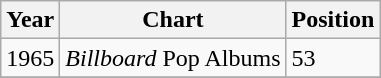<table class="wikitable">
<tr>
<th>Year</th>
<th>Chart</th>
<th>Position</th>
</tr>
<tr>
<td>1965</td>
<td><em>Billboard</em> Pop Albums</td>
<td>53</td>
</tr>
<tr>
</tr>
</table>
